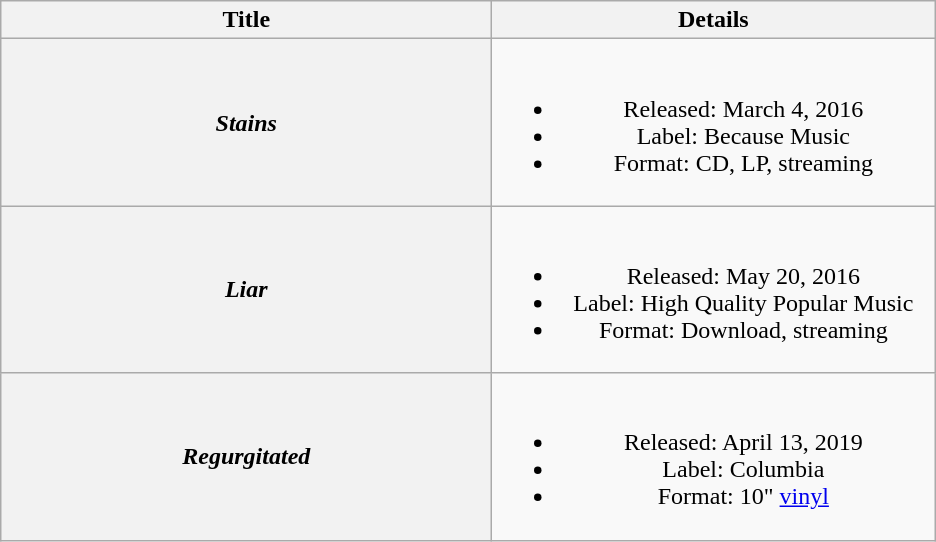<table class="wikitable plainrowheaders" style="text-align:center;">
<tr>
<th scope="col" style="width:20em;">Title</th>
<th scope="col" style="width:18em;">Details</th>
</tr>
<tr>
<th scope="row"><em>Stains</em></th>
<td><br><ul><li>Released: March 4, 2016</li><li>Label: Because Music</li><li>Format: CD, LP, streaming</li></ul></td>
</tr>
<tr>
<th scope="row"><em>Liar</em></th>
<td><br><ul><li>Released: May 20, 2016</li><li>Label: High Quality Popular Music</li><li>Format: Download, streaming</li></ul></td>
</tr>
<tr>
<th scope="row"><em>Regurgitated</em></th>
<td><br><ul><li>Released: April 13, 2019</li><li>Label: Columbia</li><li>Format: 10" <a href='#'>vinyl</a></li></ul></td>
</tr>
</table>
